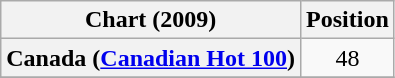<table class="wikitable plainrowheaders" style="text-align:center">
<tr>
<th scope="col">Chart (2009)</th>
<th scope="col">Position</th>
</tr>
<tr>
<th scope="row">Canada (<a href='#'>Canadian Hot 100</a>)</th>
<td>48</td>
</tr>
<tr>
</tr>
</table>
